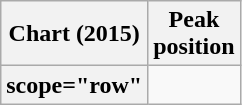<table class="wikitable sortable plainrowheaders">
<tr>
<th scope="col">Chart (2015)</th>
<th scope="col">Peak<br>position</th>
</tr>
<tr>
<th>scope="row"</th>
</tr>
</table>
